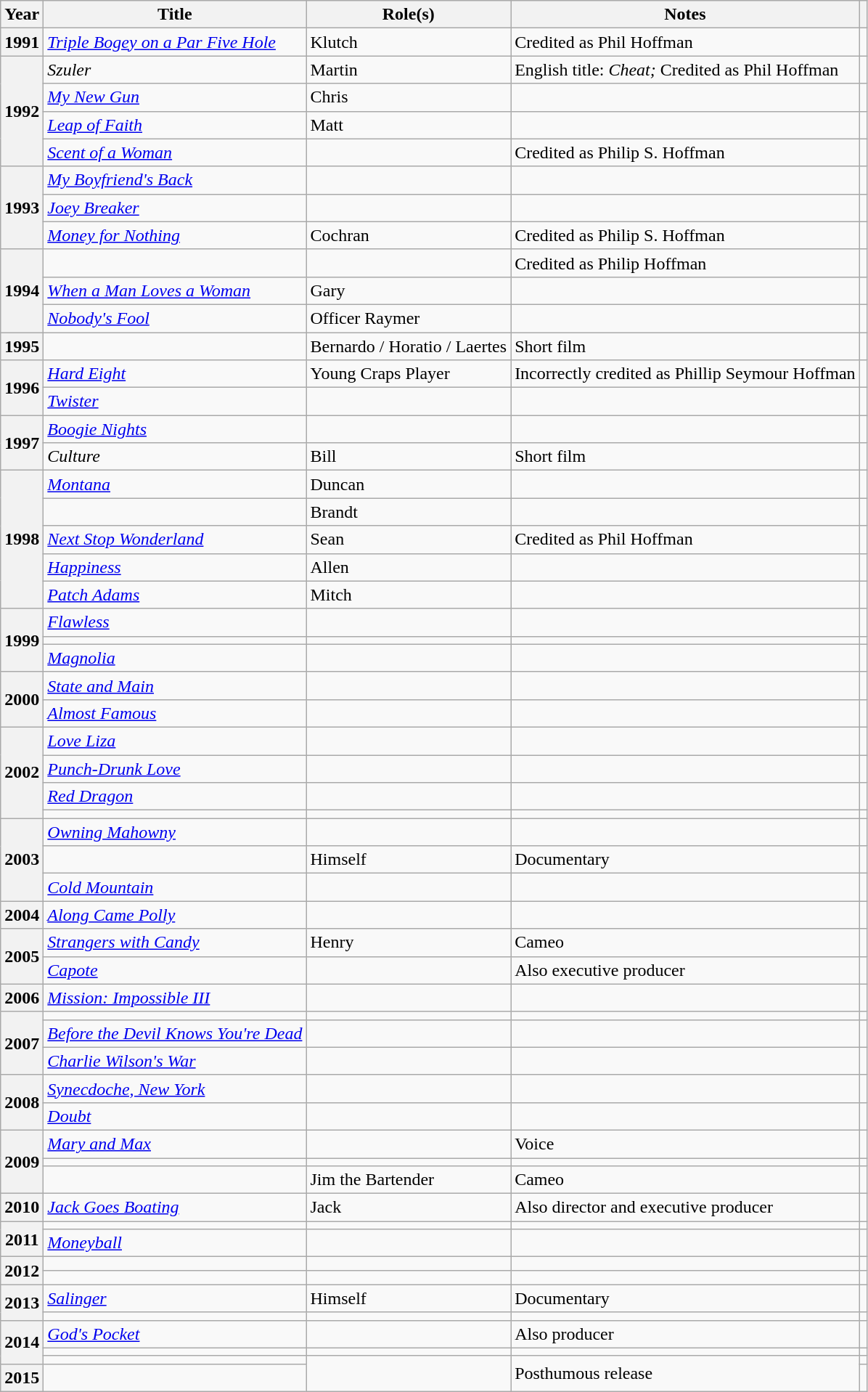<table class="wikitable plainrowheaders sortable">
<tr>
<th scope="col">Year</th>
<th scope="col">Title</th>
<th scope="col">Role(s)</th>
<th scope="col" class="unsortable">Notes</th>
<th scope="col" class="unsortable"></th>
</tr>
<tr>
<th scope="row">1991</th>
<td><em><a href='#'>Triple Bogey on a Par Five Hole</a></em></td>
<td>Klutch</td>
<td>Credited as Phil Hoffman</td>
<td style="text-align:center;"></td>
</tr>
<tr>
<th rowspan="4" scope="row">1992</th>
<td><em>Szuler</em></td>
<td>Martin</td>
<td>English title: <em>Cheat;</em> Credited as Phil Hoffman</td>
<td style="text-align:center;"></td>
</tr>
<tr>
<td><em><a href='#'>My New Gun</a></em></td>
<td>Chris</td>
<td></td>
<td style="text-align:center;"></td>
</tr>
<tr>
<td><em><a href='#'>Leap of Faith</a></em></td>
<td>Matt</td>
<td></td>
<td style="text-align:center;"></td>
</tr>
<tr>
<td><em><a href='#'>Scent of a Woman</a></em></td>
<td></td>
<td>Credited as Philip S. Hoffman</td>
<td style="text-align:center;"></td>
</tr>
<tr>
<th rowspan="3" scope="row">1993</th>
<td><em><a href='#'>My Boyfriend's Back</a></em></td>
<td></td>
<td></td>
<td style="text-align:center;"></td>
</tr>
<tr>
<td><em><a href='#'>Joey Breaker</a></em></td>
<td></td>
<td></td>
<td style="text-align:center;"></td>
</tr>
<tr>
<td><em><a href='#'>Money for Nothing</a></em></td>
<td>Cochran</td>
<td>Credited as Philip S. Hoffman</td>
<td style="text-align:center;"></td>
</tr>
<tr>
<th rowspan="3" scope="row">1994</th>
<td><em></em></td>
<td></td>
<td>Credited as Philip Hoffman</td>
<td style="text-align:center;"></td>
</tr>
<tr>
<td><em><a href='#'>When a Man Loves a Woman</a></em></td>
<td>Gary</td>
<td></td>
<td style="text-align:center;"></td>
</tr>
<tr>
<td><em><a href='#'>Nobody's Fool</a></em></td>
<td>Officer Raymer</td>
<td></td>
<td style="text-align:center;"></td>
</tr>
<tr>
<th scope="row">1995</th>
<td><em></em></td>
<td>Bernardo / Horatio / Laertes</td>
<td>Short film</td>
<td style="text-align:center;"></td>
</tr>
<tr>
<th rowspan="2" scope="row">1996</th>
<td><em><a href='#'>Hard Eight</a></em></td>
<td>Young Craps Player</td>
<td>Incorrectly credited as Phillip Seymour Hoffman</td>
<td style="text-align:center;"></td>
</tr>
<tr>
<td><em><a href='#'>Twister</a></em></td>
<td></td>
<td></td>
<td style="text-align:center;"></td>
</tr>
<tr>
<th rowspan="2" scope="row">1997</th>
<td><em><a href='#'>Boogie Nights</a></em></td>
<td></td>
<td></td>
<td style="text-align:center;"></td>
</tr>
<tr>
<td><em>Culture</em></td>
<td>Bill</td>
<td>Short film</td>
<td style="text-align:center;"></td>
</tr>
<tr>
<th rowspan="5" scope="row">1998</th>
<td><em><a href='#'>Montana</a></em></td>
<td>Duncan</td>
<td></td>
<td style="text-align:center;"></td>
</tr>
<tr>
<td><em></em></td>
<td>Brandt</td>
<td></td>
<td style="text-align:center;"></td>
</tr>
<tr>
<td><em><a href='#'>Next Stop Wonderland</a></em></td>
<td>Sean</td>
<td>Credited as Phil Hoffman</td>
<td style="text-align:center;"></td>
</tr>
<tr>
<td><em><a href='#'>Happiness</a></em></td>
<td>Allen</td>
<td></td>
<td style="text-align:center;"></td>
</tr>
<tr>
<td><em><a href='#'>Patch Adams</a></em></td>
<td>Mitch</td>
<td></td>
<td style="text-align:center;"></td>
</tr>
<tr>
<th rowspan="3" scope="row">1999</th>
<td><em><a href='#'>Flawless</a></em></td>
<td></td>
<td></td>
<td style="text-align:center;"></td>
</tr>
<tr>
<td><em></em></td>
<td></td>
<td></td>
<td style="text-align:center;"></td>
</tr>
<tr>
<td><em><a href='#'>Magnolia</a></em></td>
<td></td>
<td></td>
<td style="text-align:center;"></td>
</tr>
<tr>
<th rowspan="2" scope="row">2000</th>
<td><em><a href='#'>State and Main</a></em></td>
<td></td>
<td></td>
<td style="text-align:center;"></td>
</tr>
<tr>
<td><em><a href='#'>Almost Famous</a></em></td>
<td></td>
<td></td>
<td style="text-align:center;"></td>
</tr>
<tr>
<th rowspan="4" scope="row">2002</th>
<td><em><a href='#'>Love Liza</a></em></td>
<td></td>
<td></td>
<td style="text-align:center;"></td>
</tr>
<tr>
<td><em><a href='#'>Punch-Drunk Love</a></em></td>
<td></td>
<td></td>
<td style="text-align:center;"></td>
</tr>
<tr>
<td><em><a href='#'>Red Dragon</a></em></td>
<td></td>
<td></td>
<td style="text-align:center;"></td>
</tr>
<tr>
<td><em></em></td>
<td></td>
<td></td>
<td style="text-align:center;"></td>
</tr>
<tr>
<th rowspan="3" scope="row">2003</th>
<td><em><a href='#'>Owning Mahowny</a></em></td>
<td></td>
<td></td>
<td style="text-align:center;"></td>
</tr>
<tr>
<td><em></em></td>
<td>Himself</td>
<td>Documentary</td>
<td style="text-align:center;"></td>
</tr>
<tr>
<td><em><a href='#'>Cold Mountain</a></em></td>
<td></td>
<td></td>
<td style="text-align:center;"></td>
</tr>
<tr>
<th scope="row">2004</th>
<td><em><a href='#'>Along Came Polly</a></em></td>
<td></td>
<td></td>
<td style="text-align:center;"></td>
</tr>
<tr>
<th rowspan="2" scope="row">2005</th>
<td><em><a href='#'>Strangers with Candy</a></em></td>
<td>Henry</td>
<td>Cameo</td>
<td style="text-align:center;"></td>
</tr>
<tr>
<td><em><a href='#'>Capote</a></em></td>
<td></td>
<td>Also executive producer</td>
<td style="text-align:center;"></td>
</tr>
<tr>
<th scope="row">2006</th>
<td><em><a href='#'>Mission: Impossible III</a></em></td>
<td></td>
<td></td>
<td style="text-align:center;"></td>
</tr>
<tr>
<th rowspan="3" scope="row">2007</th>
<td><em></em></td>
<td></td>
<td></td>
<td style="text-align:center;"></td>
</tr>
<tr>
<td><em><a href='#'>Before the Devil Knows You're Dead</a></em></td>
<td></td>
<td></td>
<td style="text-align:center;"></td>
</tr>
<tr>
<td><em><a href='#'>Charlie Wilson's War</a></em></td>
<td></td>
<td></td>
<td style="text-align:center;"></td>
</tr>
<tr>
<th rowspan="2" scope="row">2008</th>
<td><em><a href='#'>Synecdoche, New York</a></em></td>
<td></td>
<td></td>
<td style="text-align:center;"></td>
</tr>
<tr>
<td><em><a href='#'>Doubt</a></em></td>
<td></td>
<td></td>
<td style="text-align:center;"></td>
</tr>
<tr>
<th rowspan="3" scope="row">2009</th>
<td><em><a href='#'>Mary and Max</a></em></td>
<td></td>
<td>Voice</td>
<td style="text-align:center;"></td>
</tr>
<tr>
<td><em></em></td>
<td></td>
<td></td>
<td style="text-align:center;"></td>
</tr>
<tr>
<td><em></em></td>
<td>Jim the Bartender</td>
<td>Cameo</td>
<td style="text-align:center;"></td>
</tr>
<tr>
<th scope="row">2010</th>
<td><em><a href='#'>Jack Goes Boating</a></em></td>
<td>Jack</td>
<td>Also director and executive producer</td>
<td style="text-align:center;"></td>
</tr>
<tr>
<th rowspan="2" scope="row">2011</th>
<td><em></em></td>
<td></td>
<td></td>
<td style="text-align:center;"></td>
</tr>
<tr>
<td><em><a href='#'>Moneyball</a></em></td>
<td></td>
<td></td>
<td style="text-align:center;"></td>
</tr>
<tr>
<th rowspan="2" scope="row">2012</th>
<td><em></em></td>
<td></td>
<td></td>
<td style="text-align:center;"></td>
</tr>
<tr>
<td><em></em></td>
<td></td>
<td></td>
<td style="text-align:center;"></td>
</tr>
<tr>
<th rowspan="2" scope="row">2013</th>
<td><em><a href='#'>Salinger</a></em></td>
<td>Himself</td>
<td>Documentary</td>
<td></td>
</tr>
<tr>
<td><em></em></td>
<td></td>
<td></td>
<td style="text-align:center;"></td>
</tr>
<tr>
<th rowspan="3" scope="row">2014</th>
<td><em><a href='#'>God's Pocket</a></em></td>
<td></td>
<td>Also producer</td>
<td style="text-align:center;"></td>
</tr>
<tr>
<td><em></em></td>
<td></td>
<td></td>
<td style="text-align:center;"></td>
</tr>
<tr>
<td><em></em></td>
<td rowspan="2"></td>
<td rowspan="2">Posthumous release</td>
<td style="text-align:center;"></td>
</tr>
<tr>
<th scope="row">2015</th>
<td><em></em></td>
<td style="text-align:center;"></td>
</tr>
</table>
